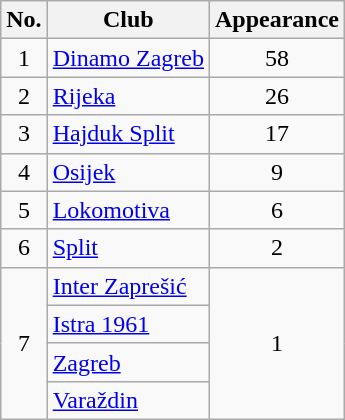<table class="wikitable">
<tr>
<th>No.</th>
<th>Club</th>
<th>Appearance</th>
</tr>
<tr>
<td style="text-align:center;">1</td>
<td><a href='#'>Dinamo Zagreb</a></td>
<td style="text-align:center;">58</td>
</tr>
<tr>
<td style="text-align:center;">2</td>
<td><a href='#'>Rijeka</a></td>
<td style="text-align:center;">26</td>
</tr>
<tr>
<td style="text-align:center;">3</td>
<td><a href='#'>Hajduk Split</a></td>
<td style="text-align:center;">17</td>
</tr>
<tr>
<td style="text-align:center;">4</td>
<td><a href='#'>Osijek</a></td>
<td style="text-align:center;">9</td>
</tr>
<tr>
<td style="text-align:center;">5</td>
<td><a href='#'>Lokomotiva</a></td>
<td style="text-align:center;">6</td>
</tr>
<tr>
<td style="text-align:center;">6</td>
<td><a href='#'>Split</a></td>
<td style="text-align:center;">2</td>
</tr>
<tr>
<td style="text-align:center;" rowspan=5>7</td>
<td><a href='#'>Inter Zaprešić</a></td>
<td style="text-align:center;" rowspan=5>1</td>
</tr>
<tr>
<td><a href='#'>Istra 1961</a></td>
</tr>
<tr>
<td><a href='#'>Zagreb</a></td>
</tr>
<tr>
<td><a href='#'>Varaždin</a></td>
</tr>
</table>
